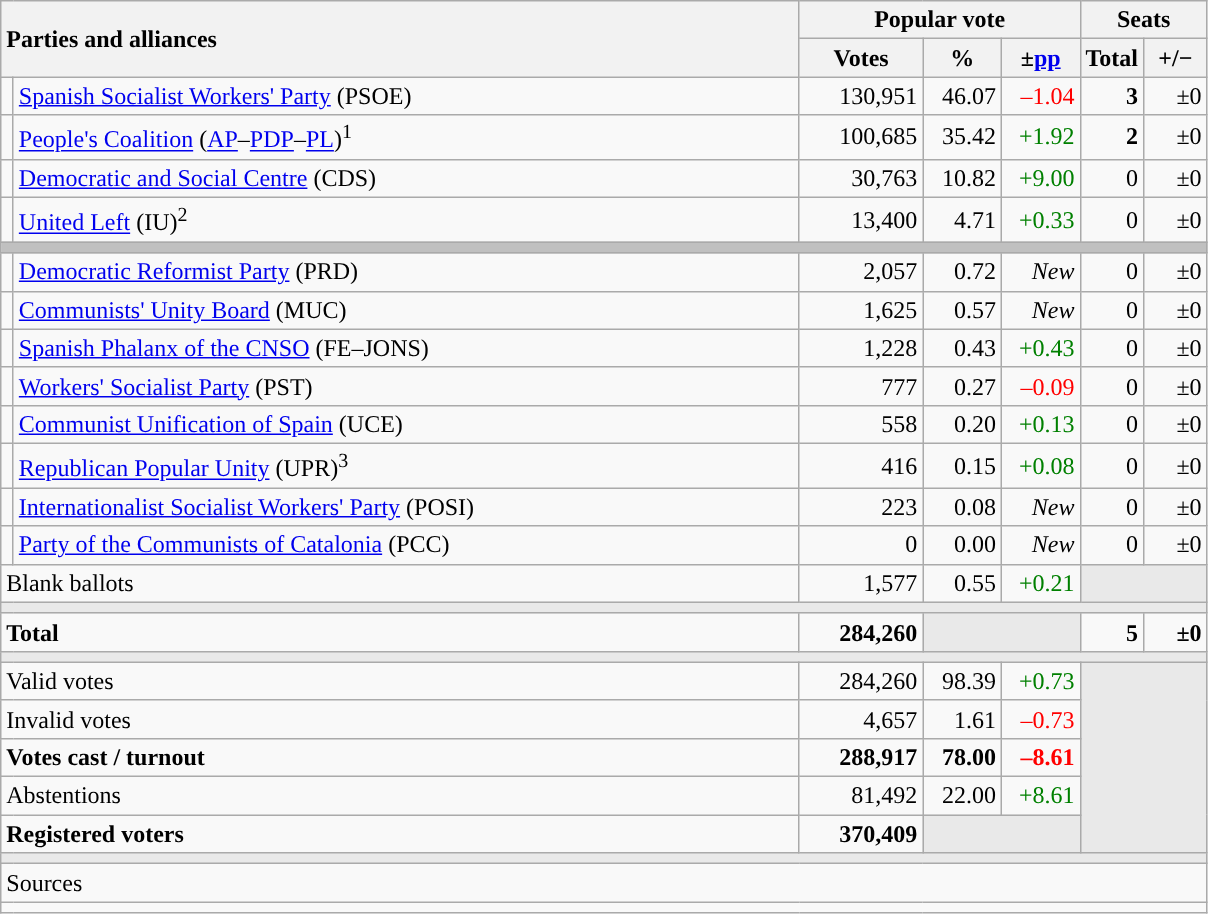<table class="wikitable" style="text-align:right;">
<tr>
<th style="text-align:left;" rowspan="2" colspan="2" width="525">Parties and alliances</th>
<th colspan="3">Popular vote</th>
<th colspan="2">Seats</th>
</tr>
<tr>
<th width="75">Votes</th>
<th width="45">%</th>
<th width="45">±<a href='#'>pp</a></th>
<th width="35">Total</th>
<th width="35">+/−</th>
</tr>
<tr>
<td width="1" style="color:inherit;background:"></td>
<td align="left"><a href='#'>Spanish Socialist Workers' Party</a> (PSOE)</td>
<td>130,951</td>
<td>46.07</td>
<td style="color:red;">–1.04</td>
<td><strong>3</strong></td>
<td>±0</td>
</tr>
<tr>
<td style="color:inherit;background:"></td>
<td align="left"><a href='#'>People's Coalition</a> (<a href='#'>AP</a>–<a href='#'>PDP</a>–<a href='#'>PL</a>)<sup>1</sup></td>
<td>100,685</td>
<td>35.42</td>
<td style="color:green;">+1.92</td>
<td><strong>2</strong></td>
<td>±0</td>
</tr>
<tr>
<td style="color:inherit;background:"></td>
<td align="left"><a href='#'>Democratic and Social Centre</a> (CDS)</td>
<td>30,763</td>
<td>10.82</td>
<td style="color:green;">+9.00</td>
<td>0</td>
<td>±0</td>
</tr>
<tr>
<td style="color:inherit;background:"></td>
<td align="left"><a href='#'>United Left</a> (IU)<sup>2</sup></td>
<td>13,400</td>
<td>4.71</td>
<td style="color:green;">+0.33</td>
<td>0</td>
<td>±0</td>
</tr>
<tr>
<td colspan="7" bgcolor="#C0C0C0"></td>
</tr>
<tr>
<td style="color:inherit;background:"></td>
<td align="left"><a href='#'>Democratic Reformist Party</a> (PRD)</td>
<td>2,057</td>
<td>0.72</td>
<td><em>New</em></td>
<td>0</td>
<td>±0</td>
</tr>
<tr>
<td style="color:inherit;background:"></td>
<td align="left"><a href='#'>Communists' Unity Board</a> (MUC)</td>
<td>1,625</td>
<td>0.57</td>
<td><em>New</em></td>
<td>0</td>
<td>±0</td>
</tr>
<tr>
<td style="color:inherit;background:"></td>
<td align="left"><a href='#'>Spanish Phalanx of the CNSO</a> (FE–JONS)</td>
<td>1,228</td>
<td>0.43</td>
<td style="color:green;">+0.43</td>
<td>0</td>
<td>±0</td>
</tr>
<tr>
<td style="color:inherit;background:"></td>
<td align="left"><a href='#'>Workers' Socialist Party</a> (PST)</td>
<td>777</td>
<td>0.27</td>
<td style="color:red;">–0.09</td>
<td>0</td>
<td>±0</td>
</tr>
<tr>
<td style="color:inherit;background:"></td>
<td align="left"><a href='#'>Communist Unification of Spain</a> (UCE)</td>
<td>558</td>
<td>0.20</td>
<td style="color:green;">+0.13</td>
<td>0</td>
<td>±0</td>
</tr>
<tr>
<td style="color:inherit;background:"></td>
<td align="left"><a href='#'>Republican Popular Unity</a> (UPR)<sup>3</sup></td>
<td>416</td>
<td>0.15</td>
<td style="color:green;">+0.08</td>
<td>0</td>
<td>±0</td>
</tr>
<tr>
<td style="color:inherit;background:"></td>
<td align="left"><a href='#'>Internationalist Socialist Workers' Party</a> (POSI)</td>
<td>223</td>
<td>0.08</td>
<td><em>New</em></td>
<td>0</td>
<td>±0</td>
</tr>
<tr>
<td style="color:inherit;background:"></td>
<td align="left"><a href='#'>Party of the Communists of Catalonia</a> (PCC)</td>
<td>0</td>
<td>0.00</td>
<td><em>New</em></td>
<td>0</td>
<td>±0</td>
</tr>
<tr>
<td align="left" colspan="2">Blank ballots</td>
<td>1,577</td>
<td>0.55</td>
<td style="color:green;">+0.21</td>
<td bgcolor="#E9E9E9" colspan="2"></td>
</tr>
<tr>
<td colspan="7" bgcolor="#E9E9E9"></td>
</tr>
<tr style="font-weight:bold;">
<td align="left" colspan="2">Total</td>
<td>284,260</td>
<td bgcolor="#E9E9E9" colspan="2"></td>
<td>5</td>
<td>±0</td>
</tr>
<tr>
<td colspan="7" bgcolor="#E9E9E9"></td>
</tr>
<tr>
<td align="left" colspan="2">Valid votes</td>
<td>284,260</td>
<td>98.39</td>
<td style="color:green;">+0.73</td>
<td bgcolor="#E9E9E9" colspan="2" rowspan="5"></td>
</tr>
<tr>
<td align="left" colspan="2">Invalid votes</td>
<td>4,657</td>
<td>1.61</td>
<td style="color:red;">–0.73</td>
</tr>
<tr style="font-weight:bold;">
<td align="left" colspan="2">Votes cast / turnout</td>
<td>288,917</td>
<td>78.00</td>
<td style="color:red;">–8.61</td>
</tr>
<tr>
<td align="left" colspan="2">Abstentions</td>
<td>81,492</td>
<td>22.00</td>
<td style="color:green;">+8.61</td>
</tr>
<tr style="font-weight:bold;">
<td align="left" colspan="2">Registered voters</td>
<td>370,409</td>
<td bgcolor="#E9E9E9" colspan="2"></td>
</tr>
<tr>
<td colspan="7" bgcolor="#E9E9E9"></td>
</tr>
<tr>
<td align="left" colspan="7">Sources</td>
</tr>
<tr>
<td colspan="7" style="text-align:left; max-width:790px;"></td>
</tr>
</table>
